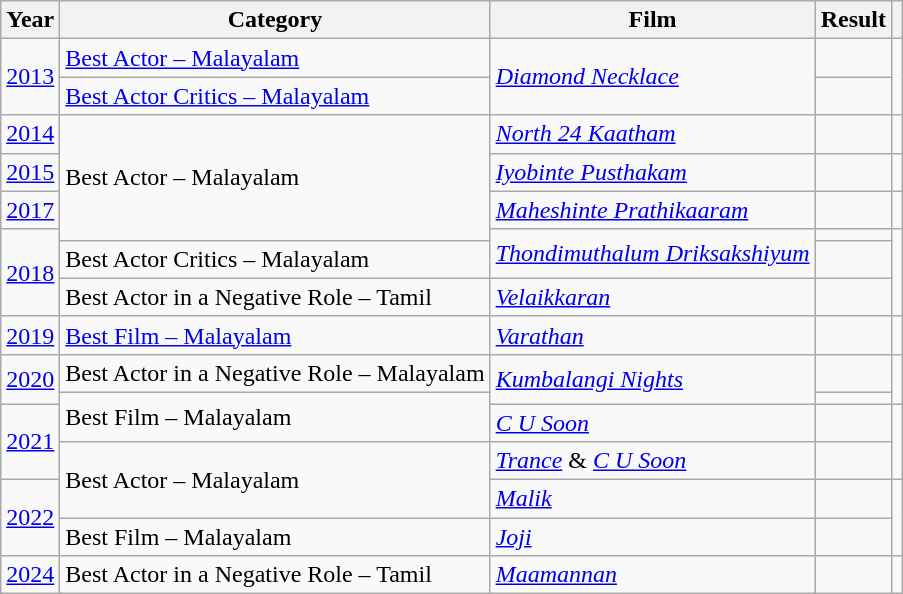<table class="wikitable sortable plainrowheaders">
<tr>
<th scope="col">Year</th>
<th scope="col">Category</th>
<th scope="col">Film</th>
<th scope="col">Result</th>
<th scope="col" class="unsortable"></th>
</tr>
<tr>
<td rowspan="2"><a href='#'>2013</a></td>
<td><a href='#'>Best Actor – Malayalam</a></td>
<td rowspan="2"><em><a href='#'>Diamond Necklace</a></em></td>
<td></td>
<td rowspan="2"></td>
</tr>
<tr>
<td><a href='#'>Best Actor Critics – Malayalam</a></td>
<td></td>
</tr>
<tr>
<td><a href='#'>2014</a></td>
<td rowspan="4">Best Actor – Malayalam</td>
<td><em><a href='#'>North 24 Kaatham</a></em></td>
<td></td>
<td></td>
</tr>
<tr>
<td><a href='#'>2015</a></td>
<td><em><a href='#'>Iyobinte Pusthakam</a></em></td>
<td></td>
<td></td>
</tr>
<tr>
<td><a href='#'>2017</a></td>
<td><em><a href='#'>Maheshinte Prathikaaram</a></em></td>
<td></td>
<td></td>
</tr>
<tr>
<td rowspan="3"><a href='#'>2018</a></td>
<td rowspan="2"><em><a href='#'>Thondimuthalum Driksakshiyum</a></em></td>
<td></td>
<td rowspan="3"></td>
</tr>
<tr>
<td>Best Actor Critics – Malayalam</td>
<td></td>
</tr>
<tr>
<td>Best Actor in a Negative Role – Tamil</td>
<td><em><a href='#'>Velaikkaran</a></em></td>
<td></td>
</tr>
<tr>
<td><a href='#'>2019</a></td>
<td><a href='#'>Best Film – Malayalam</a></td>
<td><em><a href='#'>Varathan</a></em></td>
<td></td>
<td></td>
</tr>
<tr>
<td rowspan="2"><a href='#'>2020</a></td>
<td>Best Actor in a Negative Role – Malayalam</td>
<td rowspan="2"><em><a href='#'>Kumbalangi Nights</a></em></td>
<td></td>
<td rowspan="2"></td>
</tr>
<tr>
<td rowspan="2">Best Film – Malayalam</td>
<td></td>
</tr>
<tr>
<td rowspan="2"><a href='#'>2021</a></td>
<td><em><a href='#'>C U Soon</a></em></td>
<td></td>
<td rowspan="2"></td>
</tr>
<tr>
<td rowspan="2">Best Actor – Malayalam</td>
<td><em><a href='#'>Trance</a></em> & <em><a href='#'>C U Soon</a></em></td>
<td></td>
</tr>
<tr>
<td rowspan="2"><a href='#'>2022</a></td>
<td><em><a href='#'>Malik</a></em></td>
<td></td>
<td rowspan="2"></td>
</tr>
<tr>
<td>Best Film – Malayalam</td>
<td><em><a href='#'>Joji</a></em></td>
<td></td>
</tr>
<tr>
<td><a href='#'>2024</a></td>
<td>Best Actor in a Negative Role – Tamil</td>
<td><em><a href='#'>Maamannan</a></em></td>
<td></td>
<td></td>
</tr>
</table>
